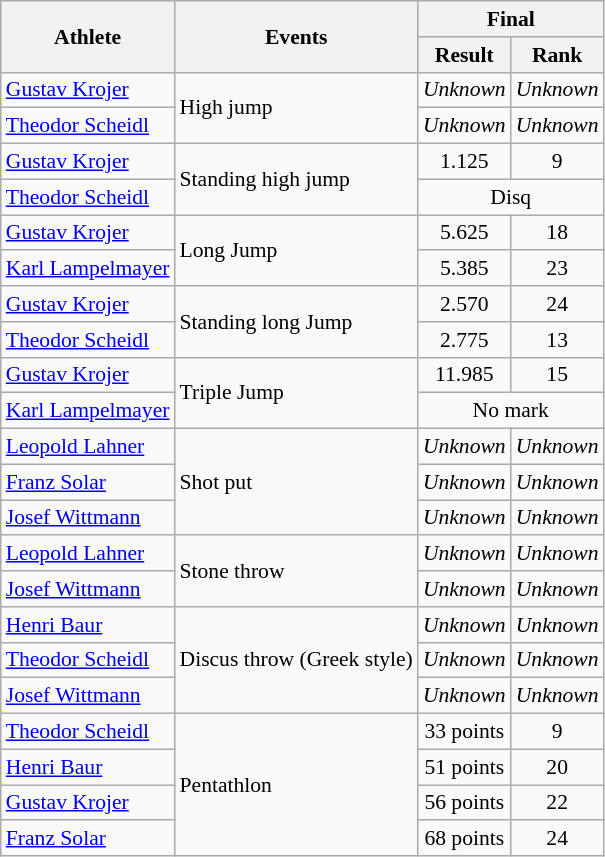<table class=wikitable style="font-size:90%">
<tr>
<th rowspan="2">Athlete</th>
<th rowspan="2">Events</th>
<th colspan="2">Final</th>
</tr>
<tr>
<th>Result</th>
<th>Rank</th>
</tr>
<tr>
<td><a href='#'>Gustav Krojer</a></td>
<td rowspan=2>High jump</td>
<td align="center"><em>Unknown</em></td>
<td align="center"><em>Unknown</em></td>
</tr>
<tr>
<td><a href='#'>Theodor Scheidl</a></td>
<td align="center"><em>Unknown</em></td>
<td align="center"><em>Unknown</em></td>
</tr>
<tr>
<td><a href='#'>Gustav Krojer</a></td>
<td rowspan=2>Standing high jump</td>
<td align="center">1.125</td>
<td align="center">9</td>
</tr>
<tr>
<td><a href='#'>Theodor Scheidl</a></td>
<td align="center" colspan=2>Disq</td>
</tr>
<tr>
<td><a href='#'>Gustav Krojer</a></td>
<td rowspan=2>Long Jump</td>
<td align="center">5.625</td>
<td align="center">18</td>
</tr>
<tr>
<td><a href='#'>Karl Lampelmayer</a></td>
<td align="center">5.385</td>
<td align="center">23</td>
</tr>
<tr>
<td><a href='#'>Gustav Krojer</a></td>
<td rowspan=2>Standing long Jump</td>
<td align="center">2.570</td>
<td align="center">24</td>
</tr>
<tr>
<td><a href='#'>Theodor Scheidl</a></td>
<td align="center">2.775</td>
<td align="center">13</td>
</tr>
<tr>
<td><a href='#'>Gustav Krojer</a></td>
<td rowspan=2>Triple Jump</td>
<td align="center">11.985</td>
<td align="center">15</td>
</tr>
<tr>
<td><a href='#'>Karl Lampelmayer</a></td>
<td align="center" colspan=2>No mark</td>
</tr>
<tr>
<td><a href='#'>Leopold Lahner</a></td>
<td rowspan=3>Shot put</td>
<td align="center"><em>Unknown</em></td>
<td align="center"><em>Unknown</em></td>
</tr>
<tr>
<td><a href='#'>Franz Solar</a></td>
<td align="center"><em>Unknown</em></td>
<td align="center"><em>Unknown</em></td>
</tr>
<tr>
<td><a href='#'>Josef Wittmann</a></td>
<td align="center"><em>Unknown</em></td>
<td align="center"><em>Unknown</em></td>
</tr>
<tr>
<td><a href='#'>Leopold Lahner</a></td>
<td rowspan=2>Stone throw</td>
<td align="center"><em>Unknown</em></td>
<td align="center"><em>Unknown</em></td>
</tr>
<tr>
<td><a href='#'>Josef Wittmann</a></td>
<td align="center"><em>Unknown</em></td>
<td align="center"><em>Unknown</em></td>
</tr>
<tr>
<td><a href='#'>Henri Baur</a></td>
<td rowspan=3>Discus throw (Greek style)</td>
<td align="center"><em>Unknown</em></td>
<td align="center"><em>Unknown</em></td>
</tr>
<tr>
<td><a href='#'>Theodor Scheidl</a></td>
<td align="center"><em>Unknown</em></td>
<td align="center"><em>Unknown</em></td>
</tr>
<tr>
<td><a href='#'>Josef Wittmann</a></td>
<td align="center"><em>Unknown</em></td>
<td align="center"><em>Unknown</em></td>
</tr>
<tr>
<td><a href='#'>Theodor Scheidl</a></td>
<td rowspan=4>Pentathlon</td>
<td align="center">33 points</td>
<td align="center">9</td>
</tr>
<tr>
<td><a href='#'>Henri Baur</a></td>
<td align="center">51 points</td>
<td align="center">20</td>
</tr>
<tr>
<td><a href='#'>Gustav Krojer</a></td>
<td align="center">56 points</td>
<td align="center">22</td>
</tr>
<tr>
<td><a href='#'>Franz Solar</a></td>
<td align="center">68 points</td>
<td align="center">24</td>
</tr>
</table>
